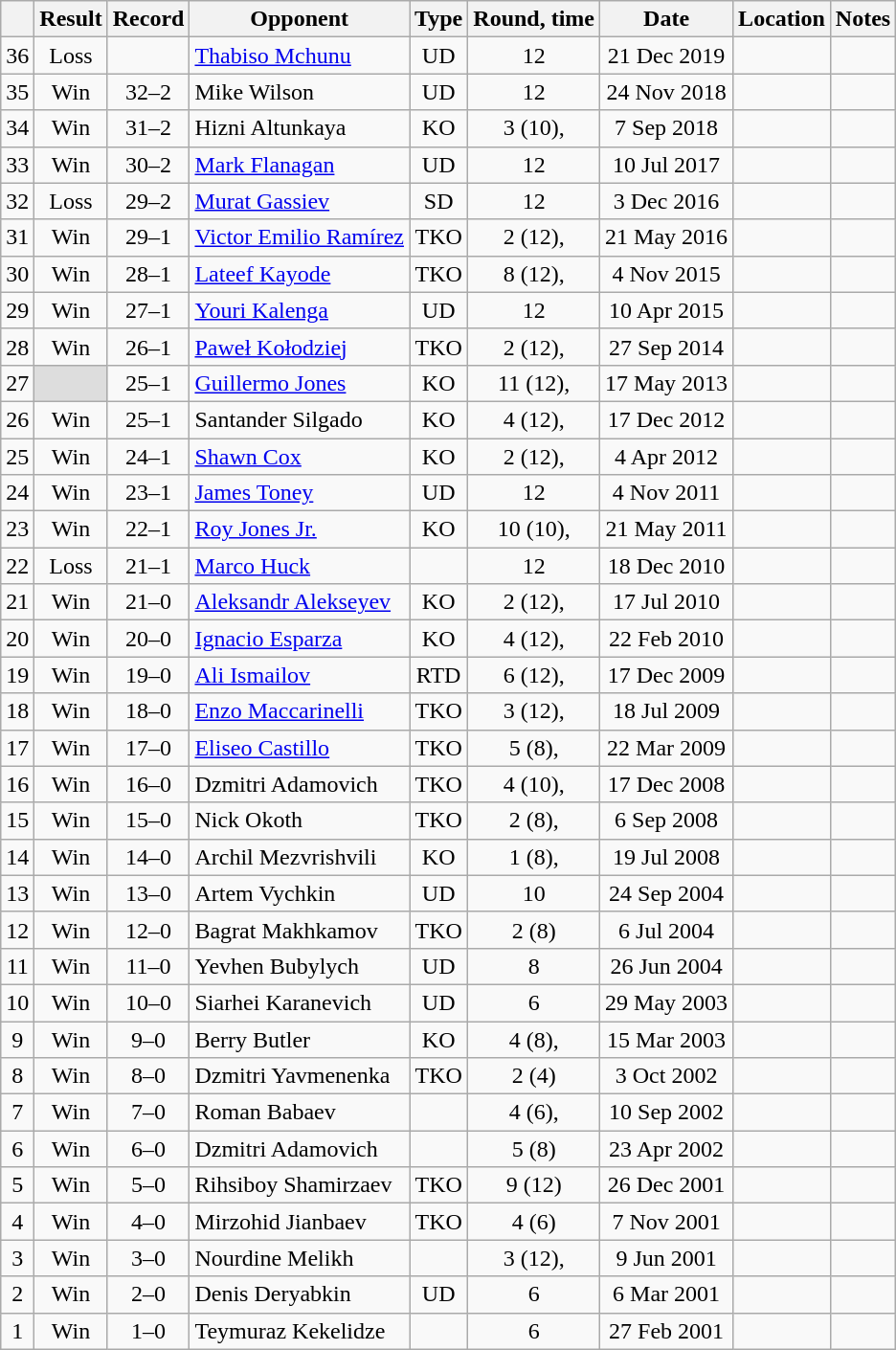<table class="wikitable" style="text-align:center">
<tr>
<th></th>
<th>Result</th>
<th>Record</th>
<th>Opponent</th>
<th>Type</th>
<th>Round, time</th>
<th>Date</th>
<th>Location</th>
<th>Notes</th>
</tr>
<tr>
<td>36</td>
<td>Loss</td>
<td></td>
<td style="text-align:left;"><a href='#'>Thabiso Mchunu</a></td>
<td>UD</td>
<td>12</td>
<td>21 Dec 2019</td>
<td style="text-align:left;"></td>
<td style="text-align:left;"></td>
</tr>
<tr>
<td>35</td>
<td>Win</td>
<td>32–2 </td>
<td style="text-align:left;">Mike Wilson</td>
<td>UD</td>
<td>12</td>
<td>24 Nov 2018</td>
<td style="text-align:left;"></td>
<td></td>
</tr>
<tr>
<td>34</td>
<td>Win</td>
<td>31–2 </td>
<td style="text-align:left;">Hizni Altunkaya</td>
<td>KO</td>
<td>3 (10), </td>
<td>7 Sep 2018</td>
<td style="text-align:left;"></td>
<td></td>
</tr>
<tr>
<td>33</td>
<td>Win</td>
<td>30–2 </td>
<td style="text-align:left;"><a href='#'>Mark Flanagan</a></td>
<td>UD</td>
<td>12</td>
<td>10 Jul 2017</td>
<td style="text-align:left;"></td>
<td style="text-align:left;"></td>
</tr>
<tr>
<td>32</td>
<td>Loss</td>
<td>29–2 </td>
<td style="text-align:left;"><a href='#'>Murat Gassiev</a></td>
<td>SD</td>
<td>12</td>
<td>3 Dec 2016</td>
<td style="text-align:left;"></td>
<td style="text-align:left;"></td>
</tr>
<tr>
<td>31</td>
<td>Win</td>
<td>29–1 </td>
<td style="text-align:left;"><a href='#'>Victor Emilio Ramírez</a></td>
<td>TKO</td>
<td>2 (12), </td>
<td>21 May 2016</td>
<td style="text-align:left;"></td>
<td style="text-align:left;"></td>
</tr>
<tr>
<td>30</td>
<td>Win</td>
<td>28–1 </td>
<td style="text-align:left;"><a href='#'>Lateef Kayode</a></td>
<td>TKO</td>
<td>8 (12), </td>
<td>4 Nov 2015</td>
<td style="text-align:left;"></td>
<td style="text-align:left;"></td>
</tr>
<tr>
<td>29</td>
<td>Win</td>
<td>27–1 </td>
<td style="text-align:left;"><a href='#'>Youri Kalenga</a></td>
<td>UD</td>
<td>12</td>
<td>10 Apr 2015</td>
<td style="text-align:left;"></td>
<td style="text-align:left;"></td>
</tr>
<tr>
<td>28</td>
<td>Win</td>
<td>26–1 </td>
<td style="text-align:left;"><a href='#'>Paweł Kołodziej</a></td>
<td>TKO</td>
<td>2 (12), </td>
<td>27 Sep 2014</td>
<td style="text-align:left;"></td>
<td style="text-align:left;"></td>
</tr>
<tr>
<td>27</td>
<td style="background:#DDD"></td>
<td>25–1 </td>
<td style="text-align:left;"><a href='#'>Guillermo Jones</a></td>
<td>KO</td>
<td>11 (12), </td>
<td>17 May 2013</td>
<td style="text-align:left;"></td>
<td style="text-align:left;"></td>
</tr>
<tr>
<td>26</td>
<td>Win</td>
<td>25–1</td>
<td style="text-align:left;">Santander Silgado</td>
<td>KO</td>
<td>4 (12), </td>
<td>17 Dec 2012</td>
<td style="text-align:left;"></td>
<td style="text-align:left;"></td>
</tr>
<tr>
<td>25</td>
<td>Win</td>
<td>24–1</td>
<td style="text-align:left;"><a href='#'>Shawn Cox</a></td>
<td>KO</td>
<td>2 (12), </td>
<td>4 Apr 2012</td>
<td style="text-align:left;"></td>
<td style="text-align:left;"></td>
</tr>
<tr>
<td>24</td>
<td>Win</td>
<td>23–1</td>
<td style="text-align:left;"><a href='#'>James Toney</a></td>
<td>UD</td>
<td>12</td>
<td>4 Nov 2011</td>
<td style="text-align:left;"></td>
<td style="text-align:left;"></td>
</tr>
<tr>
<td>23</td>
<td>Win</td>
<td>22–1</td>
<td style="text-align:left;"><a href='#'>Roy Jones Jr.</a></td>
<td>KO</td>
<td>10 (10), </td>
<td>21 May 2011</td>
<td style="text-align:left;"></td>
<td style="text-align:left;"></td>
</tr>
<tr>
<td>22</td>
<td>Loss</td>
<td>21–1</td>
<td style="text-align:left;"><a href='#'>Marco Huck</a></td>
<td></td>
<td>12</td>
<td>18 Dec 2010</td>
<td style="text-align:left;"></td>
<td style="text-align:left;"></td>
</tr>
<tr>
<td>21</td>
<td>Win</td>
<td>21–0</td>
<td style="text-align:left;"><a href='#'>Aleksandr Alekseyev</a></td>
<td>KO</td>
<td>2 (12), </td>
<td>17 Jul 2010</td>
<td style="text-align:left;"></td>
<td></td>
</tr>
<tr>
<td>20</td>
<td>Win</td>
<td>20–0</td>
<td style="text-align:left;"><a href='#'>Ignacio Esparza</a></td>
<td>KO</td>
<td>4 (12), </td>
<td>22 Feb 2010</td>
<td style="text-align:left;"></td>
<td style="text-align:left;"></td>
</tr>
<tr>
<td>19</td>
<td>Win</td>
<td>19–0</td>
<td style="text-align:left;"><a href='#'>Ali Ismailov</a></td>
<td>RTD</td>
<td>6 (12), </td>
<td>17 Dec 2009</td>
<td style="text-align:left;"></td>
<td style="text-align:left;"></td>
</tr>
<tr>
<td>18</td>
<td>Win</td>
<td>18–0</td>
<td style="text-align:left;"><a href='#'>Enzo Maccarinelli</a></td>
<td>TKO</td>
<td>3 (12), </td>
<td>18 Jul 2009</td>
<td style="text-align:left;"></td>
<td style="text-align:left;"></td>
</tr>
<tr>
<td>17</td>
<td>Win</td>
<td>17–0</td>
<td style="text-align:left;"><a href='#'>Eliseo Castillo</a></td>
<td>TKO</td>
<td>5 (8), </td>
<td>22 Mar 2009</td>
<td style="text-align:left;"></td>
<td style="text-align:left;"></td>
</tr>
<tr>
<td>16</td>
<td>Win</td>
<td>16–0</td>
<td style="text-align:left;">Dzmitri Adamovich</td>
<td>TKO</td>
<td>4 (10), </td>
<td>17 Dec 2008</td>
<td style="text-align:left;"></td>
<td style="text-align:left;"></td>
</tr>
<tr>
<td>15</td>
<td>Win</td>
<td>15–0</td>
<td style="text-align:left;">Nick Okoth</td>
<td>TKO</td>
<td>2 (8), </td>
<td>6 Sep 2008</td>
<td style="text-align:left;"></td>
<td style="text-align:left;"></td>
</tr>
<tr>
<td>14</td>
<td>Win</td>
<td>14–0</td>
<td style="text-align:left;">Archil Mezvrishvili</td>
<td>KO</td>
<td>1 (8), </td>
<td>19 Jul 2008</td>
<td style="text-align:left;"></td>
<td style="text-align:left;"></td>
</tr>
<tr>
<td>13</td>
<td>Win</td>
<td>13–0</td>
<td style="text-align:left;">Artem Vychkin</td>
<td>UD</td>
<td>10</td>
<td>24 Sep 2004</td>
<td style="text-align:left;"></td>
<td style="text-align:left;"></td>
</tr>
<tr>
<td>12</td>
<td>Win</td>
<td>12–0</td>
<td style="text-align:left;">Bagrat Makhkamov</td>
<td>TKO</td>
<td>2 (8)</td>
<td>6 Jul 2004</td>
<td style="text-align:left;"></td>
<td style="text-align:left;"></td>
</tr>
<tr>
<td>11</td>
<td>Win</td>
<td>11–0</td>
<td style="text-align:left;">Yevhen Bubylych</td>
<td>UD</td>
<td>8</td>
<td>26 Jun 2004</td>
<td style="text-align:left;"></td>
<td style="text-align:left;"></td>
</tr>
<tr>
<td>10</td>
<td>Win</td>
<td>10–0</td>
<td style="text-align:left;">Siarhei Karanevich</td>
<td>UD</td>
<td>6</td>
<td>29 May 2003</td>
<td style="text-align:left;"></td>
<td style="text-align:left;"></td>
</tr>
<tr>
<td>9</td>
<td>Win</td>
<td>9–0</td>
<td style="text-align:left;">Berry Butler</td>
<td>KO</td>
<td>4 (8), </td>
<td>15 Mar 2003</td>
<td style="text-align:left;"></td>
<td style="text-align:left;"></td>
</tr>
<tr>
<td>8</td>
<td>Win</td>
<td>8–0</td>
<td style="text-align:left;">Dzmitri Yavmenenka</td>
<td>TKO</td>
<td>2 (4)</td>
<td>3 Oct 2002</td>
<td style="text-align:left;"></td>
<td style="text-align:left;"></td>
</tr>
<tr>
<td>7</td>
<td>Win</td>
<td>7–0</td>
<td style="text-align:left;">Roman Babaev</td>
<td></td>
<td>4 (6), </td>
<td>10 Sep 2002</td>
<td style="text-align:left;"></td>
<td style="text-align:left;"></td>
</tr>
<tr>
<td>6</td>
<td>Win</td>
<td>6–0</td>
<td style="text-align:left;">Dzmitri Adamovich</td>
<td></td>
<td>5 (8)</td>
<td>23 Apr 2002</td>
<td style="text-align:left;"></td>
<td style="text-align:left;"></td>
</tr>
<tr>
<td>5</td>
<td>Win</td>
<td>5–0</td>
<td style="text-align:left;">Rihsiboy Shamirzaev</td>
<td>TKO</td>
<td>9 (12)</td>
<td>26 Dec 2001</td>
<td style="text-align:left;"></td>
<td style="text-align:left;"></td>
</tr>
<tr>
<td>4</td>
<td>Win</td>
<td>4–0</td>
<td style="text-align:left;">Mirzohid Jianbaev</td>
<td>TKO</td>
<td>4 (6)</td>
<td>7 Nov 2001</td>
<td style="text-align:left;"></td>
<td style="text-align:left;"></td>
</tr>
<tr>
<td>3</td>
<td>Win</td>
<td>3–0</td>
<td style="text-align:left;">Nourdine Melikh</td>
<td></td>
<td>3 (12), </td>
<td>9 Jun 2001</td>
<td style="text-align:left;"></td>
<td style="text-align:left;"></td>
</tr>
<tr>
<td>2</td>
<td>Win</td>
<td>2–0</td>
<td style="text-align:left;">Denis Deryabkin</td>
<td>UD</td>
<td>6</td>
<td>6 Mar 2001</td>
<td style="text-align:left;"></td>
<td style="text-align:left;"></td>
</tr>
<tr>
<td>1</td>
<td>Win</td>
<td>1–0</td>
<td style="text-align:left;">Teymuraz Kekelidze</td>
<td></td>
<td>6</td>
<td>27 Feb 2001</td>
<td style="text-align:left;"></td>
<td></td>
</tr>
</table>
